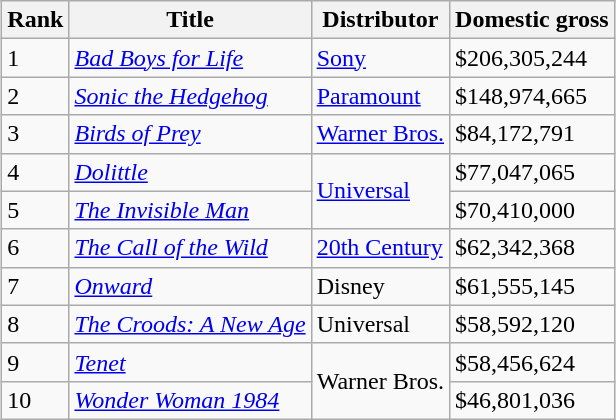<table class="wikitable" style="margin:auto; margin:auto;">
<tr>
<th>Rank</th>
<th>Title</th>
<th>Distributor</th>
<th>Domestic gross </th>
</tr>
<tr>
<td>1</td>
<td><em><a href='#'>Bad Boys for Life</a></em></td>
<td><a href='#'>Sony</a></td>
<td>$206,305,244</td>
</tr>
<tr>
<td>2</td>
<td><em><a href='#'>Sonic the Hedgehog</a></em></td>
<td><a href='#'>Paramount</a></td>
<td>$148,974,665</td>
</tr>
<tr>
<td>3</td>
<td><em><a href='#'>Birds of Prey</a></em></td>
<td><a href='#'>Warner Bros.</a></td>
<td>$84,172,791</td>
</tr>
<tr>
<td>4</td>
<td><em><a href='#'>Dolittle</a></em></td>
<td rowspan="2"><a href='#'>Universal</a></td>
<td>$77,047,065</td>
</tr>
<tr>
<td>5</td>
<td><em><a href='#'>The Invisible Man</a></em></td>
<td>$70,410,000</td>
</tr>
<tr>
<td>6</td>
<td><em><a href='#'>The Call of the Wild</a></em></td>
<td><a href='#'>20th Century</a></td>
<td>$62,342,368</td>
</tr>
<tr>
<td>7</td>
<td><em><a href='#'>Onward</a></em></td>
<td>Disney</td>
<td>$61,555,145</td>
</tr>
<tr>
<td>8</td>
<td><em><a href='#'>The Croods: A New Age</a></em></td>
<td>Universal</td>
<td>$58,592,120</td>
</tr>
<tr>
<td>9</td>
<td><em><a href='#'>Tenet</a></em></td>
<td rowspan="2">Warner Bros.</td>
<td>$58,456,624</td>
</tr>
<tr>
<td>10</td>
<td><em><a href='#'>Wonder Woman 1984</a></em></td>
<td>$46,801,036</td>
</tr>
</table>
